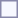<table style="border:1px solid #8888aa; background-color:#f7f8ff; padding:5px; font-size:95%; margin: 0px 12px 12px 0px;">
</table>
